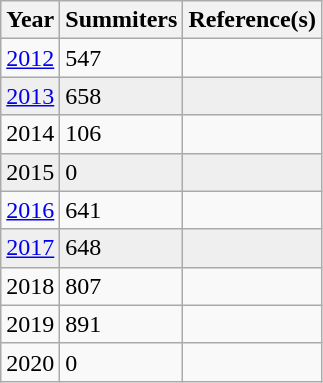<table class="wikitable" style="float:left; margin-right: 0; margin-left: 1em;">
<tr>
<th>Year</th>
<th>Summiters</th>
<th>Reference(s)</th>
</tr>
<tr>
<td><a href='#'>2012</a></td>
<td>547 </td>
<td></td>
</tr>
<tr style="background:#efefef;">
<td><a href='#'>2013</a></td>
<td>658</td>
<td></td>
</tr>
<tr>
<td>2014</td>
<td>106</td>
<td></td>
</tr>
<tr style="background:#efefef;">
<td>2015</td>
<td>0</td>
<td></td>
</tr>
<tr>
<td><a href='#'>2016</a></td>
<td>641</td>
<td></td>
</tr>
<tr style="background:#efefef;">
<td><a href='#'>2017</a></td>
<td>648</td>
<td></td>
</tr>
<tr>
<td>2018</td>
<td>807</td>
<td></td>
</tr>
<tr>
<td>2019</td>
<td>891</td>
<td></td>
</tr>
<tr>
<td>2020</td>
<td>0</td>
<td></td>
</tr>
</table>
